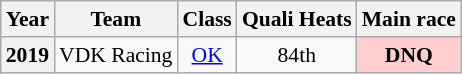<table class="wikitable" style="text-align:center; font-size:90%">
<tr>
<th>Year</th>
<th>Team</th>
<th>Class</th>
<th>Quali Heats</th>
<th>Main race</th>
</tr>
<tr>
<th>2019</th>
<td align="left"> VDK Racing</td>
<td><a href='#'>OK</a></td>
<td>84th</td>
<td style="background:#FFCFCF;"><strong>DNQ</strong></td>
</tr>
</table>
